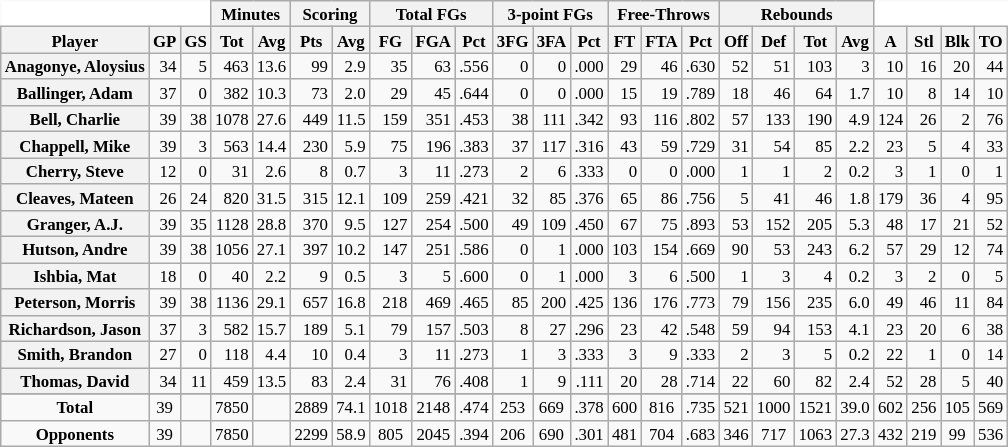<table class="wikitable sortable" style="font-size:70%;">
<tr>
<th colspan="3" style="border-top-style:hidden; border-left-style:hidden; background: white;"></th>
<th colspan="2" style=>Minutes</th>
<th colspan="2" style=>Scoring</th>
<th colspan="3" style=>Total FGs</th>
<th colspan="3" style=>3-point FGs</th>
<th colspan="3" style=>Free-Throws</th>
<th colspan="4" style=>Rebounds</th>
<th colspan="4" style="border-top-style:hidden; border-right-style:hidden; background: white;"></th>
</tr>
<tr>
<th scope="col" style=>Player</th>
<th scope="col" style=>GP</th>
<th scope="col" style=>GS</th>
<th scope="col" style=>Tot</th>
<th scope="col" style=>Avg</th>
<th scope="col" style=>Pts</th>
<th scope="col" style=>Avg</th>
<th scope="col" style=>FG</th>
<th scope="col" style=>FGA</th>
<th scope="col" style=>Pct</th>
<th scope="col" style=>3FG</th>
<th scope="col" style=>3FA</th>
<th scope="col" style=>Pct</th>
<th scope="col" style=>FT</th>
<th scope="col" style=>FTA</th>
<th scope="col" style=>Pct</th>
<th scope="col" style=>Off</th>
<th scope="col" style=>Def</th>
<th scope="col" style=>Tot</th>
<th scope="col" style=>Avg</th>
<th scope="col" style=>A</th>
<th scope="col" style=>Stl</th>
<th scope="col" style=>Blk</th>
<th scope="col" style=>TO</th>
</tr>
<tr>
<th style=white-space:nowrap>Anagonye, Aloysius</th>
<td style="text-align:right;">34</td>
<td style="text-align:right;">5</td>
<td style="text-align:right;">463</td>
<td style="text-align:right;">13.6</td>
<td style="text-align:right;">99</td>
<td style="text-align:right;">2.9</td>
<td style="text-align:right;">35</td>
<td style="text-align:right;">63</td>
<td style="text-align:right;">.556</td>
<td style="text-align:right;">0</td>
<td style="text-align:right;">0</td>
<td style="text-align:right;">.000</td>
<td style="text-align:right;">29</td>
<td style="text-align:right;">46</td>
<td style="text-align:right;">.630</td>
<td style="text-align:right;">52</td>
<td style="text-align:right;">51</td>
<td style="text-align:right;">103</td>
<td style="text-align:right;">3</td>
<td style="text-align:right;">10</td>
<td style="text-align:right;">16</td>
<td style="text-align:right;">20</td>
<td style="text-align:right;">44</td>
</tr>
<tr>
<th style=white-space:nowrap>Ballinger, Adam</th>
<td style="text-align:right;">37</td>
<td style="text-align:right;">0</td>
<td style="text-align:right;">382</td>
<td style="text-align:right;">10.3</td>
<td style="text-align:right;">73</td>
<td style="text-align:right;">2.0</td>
<td style="text-align:right;">29</td>
<td style="text-align:right;">45</td>
<td style="text-align:right;">.644</td>
<td style="text-align:right;">0</td>
<td style="text-align:right;">0</td>
<td style="text-align:right;">.000</td>
<td style="text-align:right;">15</td>
<td style="text-align:right;">19</td>
<td style="text-align:right;">.789</td>
<td style="text-align:right;">18</td>
<td style="text-align:right;">46</td>
<td style="text-align:right;">64</td>
<td style="text-align:right;">1.7</td>
<td style="text-align:right;">10</td>
<td style="text-align:right;">8</td>
<td style="text-align:right;">14</td>
<td style="text-align:right;">10</td>
</tr>
<tr>
<th style=white-space:nowrap>Bell, Charlie</th>
<td style="text-align:right;">39</td>
<td style="text-align:right;">38</td>
<td style="text-align:right;">1078</td>
<td style="text-align:right;">27.6</td>
<td style="text-align:right;">449</td>
<td style="text-align:right;">11.5</td>
<td style="text-align:right;">159</td>
<td style="text-align:right;">351</td>
<td style="text-align:right;">.453</td>
<td style="text-align:right;">38</td>
<td style="text-align:right;">111</td>
<td style="text-align:right;">.342</td>
<td style="text-align:right;">93</td>
<td style="text-align:right;">116</td>
<td style="text-align:right;">.802</td>
<td style="text-align:right;">57</td>
<td style="text-align:right;">133</td>
<td style="text-align:right;">190</td>
<td style="text-align:right;">4.9</td>
<td style="text-align:right;">124</td>
<td style="text-align:right;">26</td>
<td style="text-align:right;">2</td>
<td style="text-align:right;">76</td>
</tr>
<tr>
<th style=white-space:nowrap>Chappell, Mike</th>
<td style="text-align:right;">39</td>
<td style="text-align:right;">3</td>
<td style="text-align:right;">563</td>
<td style="text-align:right;">14.4</td>
<td style="text-align:right;">230</td>
<td style="text-align:right;">5.9</td>
<td style="text-align:right;">75</td>
<td style="text-align:right;">196</td>
<td style="text-align:right;">.383</td>
<td style="text-align:right;">37</td>
<td style="text-align:right;">117</td>
<td style="text-align:right;">.316</td>
<td style="text-align:right;">43</td>
<td style="text-align:right;">59</td>
<td style="text-align:right;">.729</td>
<td style="text-align:right;">31</td>
<td style="text-align:right;">54</td>
<td style="text-align:right;">85</td>
<td style="text-align:right;">2.2</td>
<td style="text-align:right;">23</td>
<td style="text-align:right;">5</td>
<td style="text-align:right;">4</td>
<td style="text-align:right;">33</td>
</tr>
<tr>
<th style=white-space:nowrap>Cherry, Steve</th>
<td style="text-align:right;">12</td>
<td style="text-align:right;">0</td>
<td style="text-align:right;">31</td>
<td style="text-align:right;">2.6</td>
<td style="text-align:right;">8</td>
<td style="text-align:right;">0.7</td>
<td style="text-align:right;">3</td>
<td style="text-align:right;">11</td>
<td style="text-align:right;">.273</td>
<td style="text-align:right;">2</td>
<td style="text-align:right;">6</td>
<td style="text-align:right;">.333</td>
<td style="text-align:right;">0</td>
<td style="text-align:right;">0</td>
<td style="text-align:right;">.000</td>
<td style="text-align:right;">1</td>
<td style="text-align:right;">1</td>
<td style="text-align:right;">2</td>
<td style="text-align:right;">0.2</td>
<td style="text-align:right;">3</td>
<td style="text-align:right;">1</td>
<td style="text-align:right;">0</td>
<td style="text-align:right;">1</td>
</tr>
<tr>
<th style=white-space:nowrap>Cleaves, Mateen</th>
<td style="text-align:right;">26</td>
<td style="text-align:right;">24</td>
<td style="text-align:right;">820</td>
<td style="text-align:right;">31.5</td>
<td style="text-align:right;">315</td>
<td style="text-align:right;">12.1</td>
<td style="text-align:right;">109</td>
<td style="text-align:right;">259</td>
<td style="text-align:right;">.421</td>
<td style="text-align:right;">32</td>
<td style="text-align:right;">85</td>
<td style="text-align:right;">.376</td>
<td style="text-align:right;">65</td>
<td style="text-align:right;">86</td>
<td style="text-align:right;">.756</td>
<td style="text-align:right;">5</td>
<td style="text-align:right;">41</td>
<td style="text-align:right;">46</td>
<td style="text-align:right;">1.8</td>
<td style="text-align:right;">179</td>
<td style="text-align:right;">36</td>
<td style="text-align:right;">4</td>
<td style="text-align:right;">95</td>
</tr>
<tr>
<th style=white-space:nowrap>Granger, A.J.</th>
<td style="text-align:right;">39</td>
<td style="text-align:right;">35</td>
<td style="text-align:right;">1128</td>
<td style="text-align:right;">28.8</td>
<td style="text-align:right;">370</td>
<td style="text-align:right;">9.5</td>
<td style="text-align:right;">127</td>
<td style="text-align:right;">254</td>
<td style="text-align:right;">.500</td>
<td style="text-align:right;">49</td>
<td style="text-align:right;">109</td>
<td style="text-align:right;">.450</td>
<td style="text-align:right;">67</td>
<td style="text-align:right;">75</td>
<td style="text-align:right;">.893</td>
<td style="text-align:right;">53</td>
<td style="text-align:right;">152</td>
<td style="text-align:right;">205</td>
<td style="text-align:right;">5.3</td>
<td style="text-align:right;">48</td>
<td style="text-align:right;">17</td>
<td style="text-align:right;">21</td>
<td style="text-align:right;">52</td>
</tr>
<tr>
<th style=white-space:nowrap>Hutson, Andre</th>
<td style="text-align:right;">39</td>
<td style="text-align:right;">38</td>
<td style="text-align:right;">1056</td>
<td style="text-align:right;">27.1</td>
<td style="text-align:right;">397</td>
<td style="text-align:right;">10.2</td>
<td style="text-align:right;">147</td>
<td style="text-align:right;">251</td>
<td style="text-align:right;">.586</td>
<td style="text-align:right;">0</td>
<td style="text-align:right;">1</td>
<td style="text-align:right;">.000</td>
<td style="text-align:right;">103</td>
<td style="text-align:right;">154</td>
<td style="text-align:right;">.669</td>
<td style="text-align:right;">90</td>
<td style="text-align:right;">53</td>
<td style="text-align:right;">243</td>
<td style="text-align:right;">6.2</td>
<td style="text-align:right;">57</td>
<td style="text-align:right;">29</td>
<td style="text-align:right;">12</td>
<td style="text-align:right;">74</td>
</tr>
<tr>
<th style=white-space:nowrap>Ishbia, Mat</th>
<td style="text-align:right;">18</td>
<td style="text-align:right;">0</td>
<td style="text-align:right;">40</td>
<td style="text-align:right;">2.2</td>
<td style="text-align:right;">9</td>
<td style="text-align:right;">0.5</td>
<td style="text-align:right;">3</td>
<td style="text-align:right;">5</td>
<td style="text-align:right;">.600</td>
<td style="text-align:right;">0</td>
<td style="text-align:right;">1</td>
<td style="text-align:right;">.000</td>
<td style="text-align:right;">3</td>
<td style="text-align:right;">6</td>
<td style="text-align:right;">.500</td>
<td style="text-align:right;">1</td>
<td style="text-align:right;">3</td>
<td style="text-align:right;">4</td>
<td style="text-align:right;">0.2</td>
<td style="text-align:right;">3</td>
<td style="text-align:right;">2</td>
<td style="text-align:right;">0</td>
<td style="text-align:right;">5</td>
</tr>
<tr>
<th style=white-space:nowrap>Peterson, Morris</th>
<td style="text-align:right;">39</td>
<td style="text-align:right;">38</td>
<td style="text-align:right;">1136</td>
<td style="text-align:right;">29.1</td>
<td style="text-align:right;">657</td>
<td style="text-align:right;">16.8</td>
<td style="text-align:right;">218</td>
<td style="text-align:right;">469</td>
<td style="text-align:right;">.465</td>
<td style="text-align:right;">85</td>
<td style="text-align:right;">200</td>
<td style="text-align:right;">.425</td>
<td style="text-align:right;">136</td>
<td style="text-align:right;">176</td>
<td style="text-align:right;">.773</td>
<td style="text-align:right;">79</td>
<td style="text-align:right;">156</td>
<td style="text-align:right;">235</td>
<td style="text-align:right;">6.0</td>
<td style="text-align:right;">49</td>
<td style="text-align:right;">46</td>
<td style="text-align:right;">11</td>
<td style="text-align:right;">84</td>
</tr>
<tr>
<th style=white-space:nowrap>Richardson, Jason</th>
<td style="text-align:right;">37</td>
<td style="text-align:right;">3</td>
<td style="text-align:right;">582</td>
<td style="text-align:right;">15.7</td>
<td style="text-align:right;">189</td>
<td style="text-align:right;">5.1</td>
<td style="text-align:right;">79</td>
<td style="text-align:right;">157</td>
<td style="text-align:right;">.503</td>
<td style="text-align:right;">8</td>
<td style="text-align:right;">27</td>
<td style="text-align:right;">.296</td>
<td style="text-align:right;">23</td>
<td style="text-align:right;">42</td>
<td style="text-align:right;">.548</td>
<td style="text-align:right;">59</td>
<td style="text-align:right;">94</td>
<td style="text-align:right;">153</td>
<td style="text-align:right;">4.1</td>
<td style="text-align:right;">23</td>
<td style="text-align:right;">20</td>
<td style="text-align:right;">6</td>
<td style="text-align:right;">38</td>
</tr>
<tr>
<th style=white-space:nowrap>Smith, Brandon</th>
<td style="text-align:right;">27</td>
<td style="text-align:right;">0</td>
<td style="text-align:right;">118</td>
<td style="text-align:right;">4.4</td>
<td style="text-align:right;">10</td>
<td style="text-align:right;">0.4</td>
<td style="text-align:right;">3</td>
<td style="text-align:right;">11</td>
<td style="text-align:right;">.273</td>
<td style="text-align:right;">1</td>
<td style="text-align:right;">3</td>
<td style="text-align:right;">.333</td>
<td style="text-align:right;">3</td>
<td style="text-align:right;">9</td>
<td style="text-align:right;">.333</td>
<td style="text-align:right;">2</td>
<td style="text-align:right;">3</td>
<td style="text-align:right;">5</td>
<td style="text-align:right;">0.2</td>
<td style="text-align:right;">22</td>
<td style="text-align:right;">1</td>
<td style="text-align:right;">0</td>
<td style="text-align:right;">14</td>
</tr>
<tr>
<th style=white-space:nowrap>Thomas, David</th>
<td style="text-align:right;">34</td>
<td style="text-align:right;">11</td>
<td style="text-align:right;">459</td>
<td style="text-align:right;">13.5</td>
<td style="text-align:right;">83</td>
<td style="text-align:right;">2.4</td>
<td style="text-align:right;">31</td>
<td style="text-align:right;">76</td>
<td style="text-align:right;">.408</td>
<td style="text-align:right;">1</td>
<td style="text-align:right;">9</td>
<td style="text-align:right;">.111</td>
<td style="text-align:right;">20</td>
<td style="text-align:right;">28</td>
<td style="text-align:right;">.714</td>
<td style="text-align:right;">22</td>
<td style="text-align:right;">60</td>
<td style="text-align:right;">82</td>
<td style="text-align:right;">2.4</td>
<td style="text-align:right;">52</td>
<td style="text-align:right;">28</td>
<td style="text-align:right;">5</td>
<td style="text-align:right;">40</td>
</tr>
<tr>
</tr>
<tr class="sortbottom" style=>
<td align="center" style=><strong>Total</strong></td>
<td align="center" style=>39</td>
<td align="center" style=></td>
<td align="center" style=>7850</td>
<td align="center" style=></td>
<td align="center" style=>2889</td>
<td align="center" style=>74.1</td>
<td align="center" style=>1018</td>
<td align="center" style=>2148</td>
<td align="center" style=>.474</td>
<td align="center" style=>253</td>
<td align="center" style=>669</td>
<td align="center" style=>.378</td>
<td align="center" style=>600</td>
<td align="center" style=>816</td>
<td align="center" style=>.735</td>
<td align="center" style=>521</td>
<td align="center" style=>1000</td>
<td align="center" style=>1521</td>
<td align="center" style=>39.0</td>
<td align="center" style=>602</td>
<td align="center" style=>256</td>
<td align="center" style=>105</td>
<td align="center" style=>569</td>
</tr>
<tr class="sortbottom" style="text-align:center;">
<td><strong>Opponents</strong></td>
<td>39</td>
<td style="text-align:center;"></td>
<td>7850</td>
<td style="text-align:center;"></td>
<td>2299</td>
<td>58.9</td>
<td>805</td>
<td>2045</td>
<td>.394</td>
<td>206</td>
<td>690</td>
<td>.301</td>
<td>481</td>
<td>704</td>
<td>.683</td>
<td>346</td>
<td>717</td>
<td>1063</td>
<td>27.3</td>
<td>432</td>
<td>219</td>
<td>99</td>
<td>536</td>
</tr>
</table>
